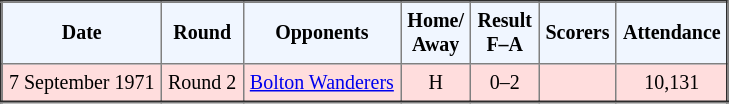<table border="2" cellpadding="4" style="border-collapse:collapse; text-align:center; font-size:smaller;">
<tr style="background:#f0f6ff;">
<th><strong>Date</strong></th>
<th><strong>Round</strong></th>
<th><strong>Opponents</strong></th>
<th><strong>Home/<br>Away</strong></th>
<th><strong>Result<br>F–A</strong></th>
<th><strong>Scorers</strong></th>
<th><strong>Attendance</strong></th>
</tr>
<tr bgcolor="#ffdddd">
<td>7 September 1971</td>
<td>Round 2</td>
<td><a href='#'>Bolton Wanderers</a></td>
<td>H</td>
<td>0–2</td>
<td></td>
<td>10,131</td>
</tr>
</table>
